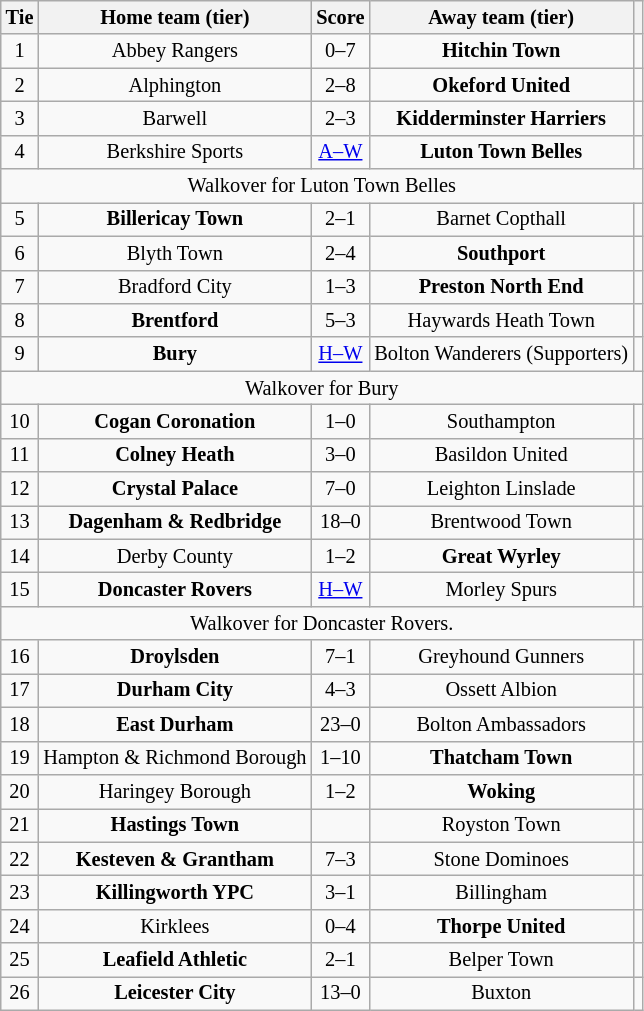<table class="wikitable" style="text-align:center; font-size:85%">
<tr>
<th>Tie</th>
<th>Home team (tier)</th>
<th>Score</th>
<th>Away team (tier)</th>
<th></th>
</tr>
<tr>
<td align="center">1</td>
<td>Abbey Rangers</td>
<td align="center">0–7</td>
<td><strong>Hitchin Town</strong></td>
<td></td>
</tr>
<tr>
<td align="center">2</td>
<td>Alphington</td>
<td align="center">2–8</td>
<td><strong>Okeford United</strong></td>
<td></td>
</tr>
<tr>
<td align="center">3</td>
<td>Barwell</td>
<td align="center">2–3</td>
<td><strong>Kidderminster Harriers</strong></td>
<td></td>
</tr>
<tr>
<td align="center">4</td>
<td>Berkshire Sports</td>
<td align="center"><a href='#'>A–W</a></td>
<td><strong>Luton Town Belles</strong></td>
<td></td>
</tr>
<tr>
<td colspan="5" align="center">Walkover for Luton Town Belles</td>
</tr>
<tr>
<td align="center">5</td>
<td><strong>Billericay Town</strong></td>
<td align="center">2–1 </td>
<td>Barnet Copthall</td>
<td></td>
</tr>
<tr>
<td align="center">6</td>
<td>Blyth Town</td>
<td align="center">2–4</td>
<td><strong>Southport</strong></td>
<td></td>
</tr>
<tr>
<td align="center">7</td>
<td>Bradford City</td>
<td align="center">1–3</td>
<td><strong>Preston North End</strong></td>
<td></td>
</tr>
<tr>
<td align="center">8</td>
<td><strong>Brentford</strong></td>
<td align="center">5–3</td>
<td>Haywards Heath Town</td>
<td></td>
</tr>
<tr>
<td align="center">9</td>
<td><strong>Bury</strong></td>
<td align="center"><a href='#'>H–W</a></td>
<td>Bolton Wanderers (Supporters)</td>
<td></td>
</tr>
<tr>
<td colspan="5" align="center">Walkover for Bury</td>
</tr>
<tr>
<td align="center">10</td>
<td><strong>Cogan Coronation</strong></td>
<td align="center">1–0</td>
<td>Southampton</td>
<td></td>
</tr>
<tr>
<td align="center">11</td>
<td><strong>Colney Heath</strong></td>
<td align="center">3–0</td>
<td>Basildon United</td>
<td></td>
</tr>
<tr>
<td align="center">12</td>
<td><strong>Crystal Palace</strong></td>
<td align="center">7–0</td>
<td>Leighton Linslade</td>
<td></td>
</tr>
<tr>
<td align="center">13</td>
<td><strong>Dagenham & Redbridge</strong></td>
<td align="center">18–0</td>
<td>Brentwood Town</td>
<td></td>
</tr>
<tr>
<td align="center">14</td>
<td>Derby County</td>
<td align="center">1–2</td>
<td><strong>Great Wyrley</strong></td>
<td></td>
</tr>
<tr>
<td align="center">15</td>
<td><strong>Doncaster Rovers</strong></td>
<td align="center"><a href='#'>H–W</a></td>
<td>Morley Spurs</td>
<td></td>
</tr>
<tr>
<td colspan="5" align="center">Walkover for Doncaster Rovers.</td>
</tr>
<tr>
<td align="center">16</td>
<td><strong>Droylsden</strong></td>
<td align="center">7–1</td>
<td>Greyhound Gunners</td>
<td></td>
</tr>
<tr>
<td align="center">17</td>
<td><strong>Durham City</strong></td>
<td align="center">4–3</td>
<td>Ossett Albion</td>
<td></td>
</tr>
<tr>
<td align="center">18</td>
<td><strong>East Durham</strong></td>
<td align="center">23–0</td>
<td>Bolton Ambassadors</td>
<td></td>
</tr>
<tr>
<td align="center">19</td>
<td>Hampton & Richmond Borough</td>
<td align="center">1–10</td>
<td><strong>Thatcham Town</strong></td>
<td></td>
</tr>
<tr>
<td align="center">20</td>
<td>Haringey Borough</td>
<td align="center">1–2</td>
<td><strong>Woking</strong></td>
<td></td>
</tr>
<tr>
<td align="center">21</td>
<td><strong>Hastings Town</strong></td>
<td align="center"></td>
<td>Royston Town</td>
<td></td>
</tr>
<tr>
<td align="center">22</td>
<td><strong>Kesteven & Grantham</strong></td>
<td align="center">7–3</td>
<td>Stone Dominoes</td>
<td></td>
</tr>
<tr>
<td align="center">23</td>
<td><strong>Killingworth YPC</strong></td>
<td align="center">3–1</td>
<td>Billingham</td>
<td></td>
</tr>
<tr>
<td align="center">24</td>
<td>Kirklees</td>
<td align="center">0–4</td>
<td><strong>Thorpe United</strong></td>
<td></td>
</tr>
<tr>
<td align="center">25</td>
<td><strong>Leafield Athletic</strong></td>
<td align="center">2–1</td>
<td>Belper Town</td>
<td></td>
</tr>
<tr>
<td align="center">26</td>
<td><strong>Leicester City</strong></td>
<td align="center">13–0</td>
<td>Buxton</td>
<td></td>
</tr>
</table>
